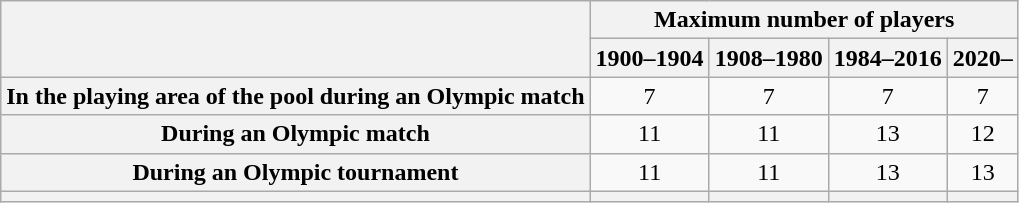<table class="wikitable sortable plainrowheaders" style="text-align: center; margin-left: 1em;">
<tr>
<th scope="col" rowspan="2" class="unsortable"></th>
<th scope="colgroup" colspan="4" class="unsortable">Maximum number of players</th>
</tr>
<tr>
<th scope="col">1900–1904</th>
<th scope="col">1908–1980</th>
<th scope="col">1984–2016</th>
<th scope="col">2020–</th>
</tr>
<tr>
<th scope="row">In the playing area of the pool during an Olympic match</th>
<td>7</td>
<td>7 </td>
<td>7 </td>
<td>7 </td>
</tr>
<tr>
<th scope="row">During an Olympic match</th>
<td>11</td>
<td>11 </td>
<td>13 </td>
<td>12 </td>
</tr>
<tr>
<th scope="row">During an Olympic tournament</th>
<td>11</td>
<td>11 </td>
<td>13 </td>
<td>13 </td>
</tr>
<tr class="sortbottom">
<th></th>
<th></th>
<th></th>
<th></th>
<th></th>
</tr>
</table>
